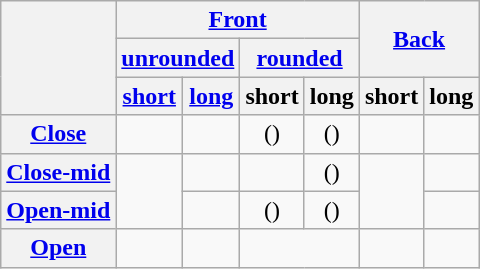<table class="wikitable" style=text-align:center>
<tr>
<th rowspan="3"></th>
<th colspan="4"><a href='#'>Front</a></th>
<th rowspan="2" colspan="2"><a href='#'>Back</a></th>
</tr>
<tr class="small">
<th colspan="2"><a href='#'>unrounded</a></th>
<th colspan="2"><a href='#'>rounded</a></th>
</tr>
<tr class="small">
<th><a href='#'>short</a></th>
<th><a href='#'>long</a></th>
<th>short</th>
<th>long</th>
<th>short</th>
<th>long</th>
</tr>
<tr>
<th><a href='#'>Close</a></th>
<td></td>
<td></td>
<td>()</td>
<td>()</td>
<td></td>
<td></td>
</tr>
<tr>
<th><a href='#'>Close-mid</a></th>
<td rowspan="2"></td>
<td></td>
<td></td>
<td>()</td>
<td rowspan="2"></td>
<td></td>
</tr>
<tr>
<th><a href='#'>Open-mid</a></th>
<td></td>
<td>()</td>
<td>()</td>
<td></td>
</tr>
<tr>
<th><a href='#'>Open</a></th>
<td></td>
<td></td>
<td colspan="2"></td>
<td></td>
<td></td>
</tr>
</table>
